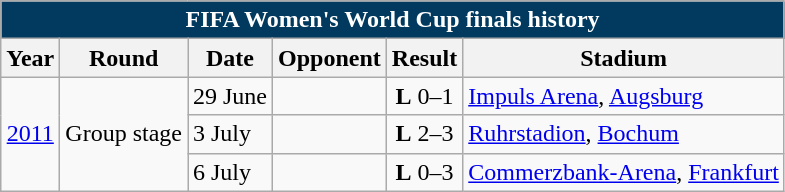<table class="wikitable" style="text-align: center;font-size:100%;">
<tr>
<th colspan=6 style="background: #013A5E; color: #FFFFFF;">FIFA Women's World Cup finals history</th>
</tr>
<tr>
<th>Year</th>
<th>Round</th>
<th>Date</th>
<th>Opponent</th>
<th>Result</th>
<th>Stadium</th>
</tr>
<tr>
<td rowspan=3> <a href='#'>2011</a></td>
<td rowspan=3>Group stage</td>
<td align="left">29 June</td>
<td align="left"></td>
<td><strong>L</strong> 0–1</td>
<td align="left"><a href='#'>Impuls Arena</a>, <a href='#'>Augsburg</a></td>
</tr>
<tr>
<td align="left">3 July</td>
<td align="left"></td>
<td><strong>L</strong> 2–3</td>
<td align="left"><a href='#'>Ruhrstadion</a>, <a href='#'>Bochum</a></td>
</tr>
<tr>
<td align="left">6 July</td>
<td align="left"></td>
<td><strong>L</strong> 0–3</td>
<td align="left"><a href='#'>Commerzbank-Arena</a>, <a href='#'>Frankfurt</a></td>
</tr>
</table>
